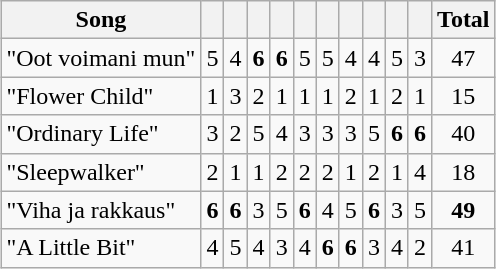<table class="wikitable plainrowheaders" style="margin: 1em auto 1em auto; text-align:center;">
<tr>
<th>Song</th>
<th></th>
<th></th>
<th></th>
<th></th>
<th></th>
<th></th>
<th></th>
<th></th>
<th></th>
<th></th>
<th>Total</th>
</tr>
<tr>
<td align="left">"Oot voimani mun"</td>
<td>5</td>
<td>4</td>
<td><strong>6</strong></td>
<td><strong>6</strong></td>
<td>5</td>
<td>5</td>
<td>4</td>
<td>4</td>
<td>5</td>
<td>3</td>
<td>47</td>
</tr>
<tr>
<td align="left">"Flower Child"</td>
<td>1</td>
<td>3</td>
<td>2</td>
<td>1</td>
<td>1</td>
<td>1</td>
<td>2</td>
<td>1</td>
<td>2</td>
<td>1</td>
<td>15</td>
</tr>
<tr>
<td align="left">"Ordinary Life"</td>
<td>3</td>
<td>2</td>
<td>5</td>
<td>4</td>
<td>3</td>
<td>3</td>
<td>3</td>
<td>5</td>
<td><strong>6</strong></td>
<td><strong>6</strong></td>
<td>40</td>
</tr>
<tr>
<td align="left">"Sleepwalker"</td>
<td>2</td>
<td>1</td>
<td>1</td>
<td>2</td>
<td>2</td>
<td>2</td>
<td>1</td>
<td>2</td>
<td>1</td>
<td>4</td>
<td>18</td>
</tr>
<tr>
<td align="left">"Viha ja rakkaus"</td>
<td><strong>6</strong></td>
<td><strong>6</strong></td>
<td>3</td>
<td>5</td>
<td><strong>6</strong></td>
<td>4</td>
<td>5</td>
<td><strong>6</strong></td>
<td>3</td>
<td>5</td>
<td><strong>49</strong></td>
</tr>
<tr>
<td align="left">"A Little Bit"</td>
<td>4</td>
<td>5</td>
<td>4</td>
<td>3</td>
<td>4</td>
<td><strong>6</strong></td>
<td><strong>6</strong></td>
<td>3</td>
<td>4</td>
<td>2</td>
<td>41</td>
</tr>
</table>
